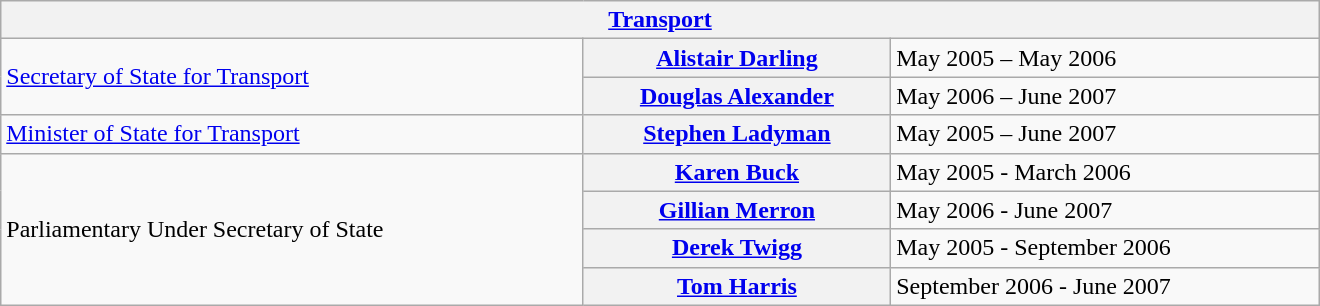<table class="wikitable plainrowheaders" width=100% style="max-width:55em;">
<tr>
<th colspan=4><a href='#'>Transport</a></th>
</tr>
<tr>
<td rowspan="2"><a href='#'>Secretary of State for Transport</a></td>
<th scope="row" style="font-weight:bold;"><a href='#'>Alistair Darling</a></th>
<td>May 2005 – May 2006</td>
</tr>
<tr>
<th scope="row" style="font-weight:bold;"><a href='#'>Douglas Alexander</a></th>
<td>May 2006 – June 2007</td>
</tr>
<tr>
<td><a href='#'>Minister of State for Transport</a></td>
<th scope="row"><a href='#'>Stephen Ladyman</a></th>
<td>May 2005 – June 2007</td>
</tr>
<tr>
<td rowspan="4">Parliamentary Under Secretary of State</td>
<th scope="row"><a href='#'>Karen Buck</a></th>
<td>May 2005 - March 2006</td>
</tr>
<tr>
<th scope="row"><a href='#'>Gillian Merron</a></th>
<td>May 2006 - June 2007</td>
</tr>
<tr>
<th scope="row"><a href='#'>Derek Twigg</a></th>
<td>May 2005 - September 2006</td>
</tr>
<tr>
<th scope="row"><a href='#'>Tom Harris</a></th>
<td>September 2006 - June 2007</td>
</tr>
</table>
